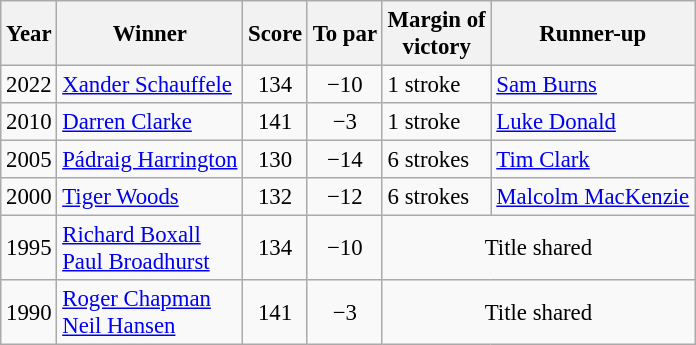<table class="wikitable" style="font-size:95%">
<tr>
<th>Year</th>
<th>Winner</th>
<th>Score</th>
<th>To par</th>
<th>Margin of<br>victory</th>
<th>Runner-up</th>
</tr>
<tr>
<td>2022</td>
<td> <a href='#'>Xander Schauffele</a></td>
<td align=center>134</td>
<td align=center>−10</td>
<td>1 stroke</td>
<td> <a href='#'>Sam Burns</a></td>
</tr>
<tr>
<td>2010</td>
<td> <a href='#'>Darren Clarke</a></td>
<td align=center>141</td>
<td align=center>−3</td>
<td>1 stroke</td>
<td> <a href='#'>Luke Donald</a></td>
</tr>
<tr>
<td>2005</td>
<td> <a href='#'>Pádraig Harrington</a></td>
<td align=center>130</td>
<td align=center>−14</td>
<td>6 strokes</td>
<td> <a href='#'>Tim Clark</a></td>
</tr>
<tr>
<td>2000</td>
<td> <a href='#'>Tiger Woods</a></td>
<td align=center>132</td>
<td align=center>−12</td>
<td>6 strokes</td>
<td> <a href='#'>Malcolm MacKenzie</a></td>
</tr>
<tr>
<td>1995</td>
<td> <a href='#'>Richard Boxall</a><br> <a href='#'>Paul Broadhurst</a></td>
<td align=center>134</td>
<td align=center>−10</td>
<td colspan=2 align=center>Title shared</td>
</tr>
<tr>
<td>1990</td>
<td> <a href='#'>Roger Chapman</a><br> <a href='#'>Neil Hansen</a></td>
<td align=center>141</td>
<td align=center>−3</td>
<td colspan=2 align=center>Title shared</td>
</tr>
</table>
